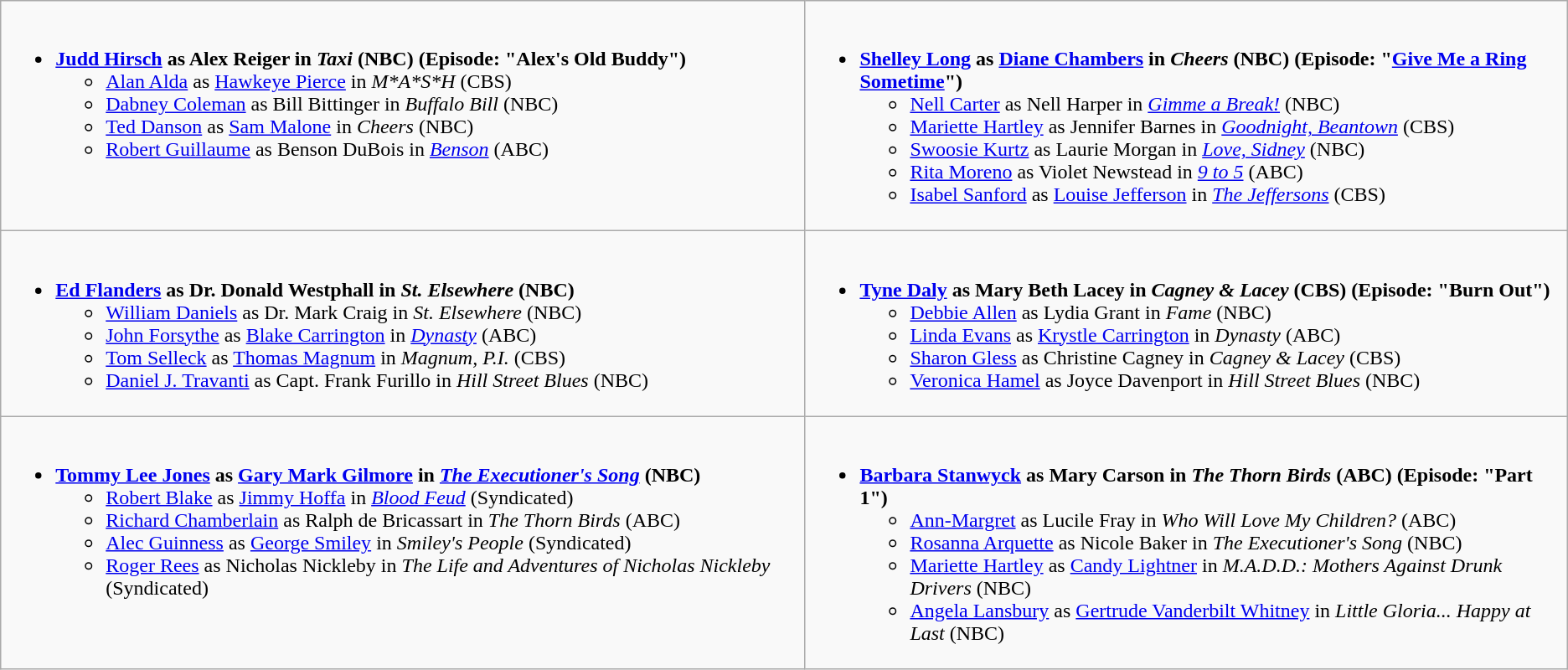<table class="wikitable">
<tr>
<td style="vertical-align:top;"><br><ul><li><strong><a href='#'>Judd Hirsch</a> as Alex Reiger in <em>Taxi</em> (NBC) (Episode: "Alex's Old Buddy")</strong><ul><li><a href='#'>Alan Alda</a> as <a href='#'>Hawkeye Pierce</a> in <em>M*A*S*H</em> (CBS)</li><li><a href='#'>Dabney Coleman</a> as Bill Bittinger in <em>Buffalo Bill</em> (NBC)</li><li><a href='#'>Ted Danson</a> as <a href='#'>Sam Malone</a> in <em>Cheers</em> (NBC)</li><li><a href='#'>Robert Guillaume</a> as Benson DuBois in <em><a href='#'>Benson</a></em> (ABC)</li></ul></li></ul></td>
<td style="vertical-align:top;"><br><ul><li><strong><a href='#'>Shelley Long</a> as <a href='#'>Diane Chambers</a> in <em>Cheers</em> (NBC) (Episode: "<a href='#'>Give Me a Ring Sometime</a>")</strong><ul><li><a href='#'>Nell Carter</a> as Nell Harper in <em><a href='#'>Gimme a Break!</a></em> (NBC)</li><li><a href='#'>Mariette Hartley</a> as Jennifer Barnes in <em><a href='#'>Goodnight, Beantown</a></em> (CBS)</li><li><a href='#'>Swoosie Kurtz</a> as Laurie Morgan in <em><a href='#'>Love, Sidney</a></em> (NBC)</li><li><a href='#'>Rita Moreno</a> as Violet Newstead in <em><a href='#'>9 to 5</a></em> (ABC)</li><li><a href='#'>Isabel Sanford</a> as <a href='#'>Louise Jefferson</a> in <em><a href='#'>The Jeffersons</a></em> (CBS)</li></ul></li></ul></td>
</tr>
<tr>
<td style="vertical-align:top;"><br><ul><li><strong><a href='#'>Ed Flanders</a> as Dr. Donald Westphall in <em>St. Elsewhere</em> (NBC)</strong><ul><li><a href='#'>William Daniels</a> as Dr. Mark Craig in <em>St. Elsewhere</em> (NBC)</li><li><a href='#'>John Forsythe</a> as <a href='#'>Blake Carrington</a> in <em><a href='#'>Dynasty</a></em> (ABC)</li><li><a href='#'>Tom Selleck</a> as <a href='#'>Thomas Magnum</a> in <em>Magnum, P.I.</em> (CBS)</li><li><a href='#'>Daniel J. Travanti</a> as Capt. Frank Furillo in <em>Hill Street Blues</em> (NBC)</li></ul></li></ul></td>
<td style="vertical-align:top;"><br><ul><li><strong><a href='#'>Tyne Daly</a> as Mary Beth Lacey in <em>Cagney & Lacey</em> (CBS) (Episode: "Burn Out")</strong><ul><li><a href='#'>Debbie Allen</a> as Lydia Grant in <em>Fame</em> (NBC)</li><li><a href='#'>Linda Evans</a> as <a href='#'>Krystle Carrington</a> in <em>Dynasty</em> (ABC)</li><li><a href='#'>Sharon Gless</a> as Christine Cagney in <em>Cagney & Lacey</em> (CBS)</li><li><a href='#'>Veronica Hamel</a> as Joyce Davenport in <em>Hill Street Blues</em> (NBC)</li></ul></li></ul></td>
</tr>
<tr>
<td style="vertical-align:top;"><br><ul><li><strong><a href='#'>Tommy Lee Jones</a> as <a href='#'>Gary Mark Gilmore</a> in <em><a href='#'>The Executioner's Song</a></em> (NBC)</strong><ul><li><a href='#'>Robert Blake</a> as <a href='#'>Jimmy Hoffa</a> in <em><a href='#'>Blood Feud</a></em> (Syndicated)</li><li><a href='#'>Richard Chamberlain</a> as Ralph de Bricassart in <em>The Thorn Birds</em> (ABC)</li><li><a href='#'>Alec Guinness</a> as <a href='#'>George Smiley</a> in <em>Smiley's People</em> (Syndicated)</li><li><a href='#'>Roger Rees</a> as Nicholas Nickleby in <em>The Life and Adventures of Nicholas Nickleby</em> (Syndicated)</li></ul></li></ul></td>
<td style="vertical-align:top;"><br><ul><li><strong><a href='#'>Barbara Stanwyck</a> as Mary Carson in <em>The Thorn Birds</em> (ABC) (Episode: "Part 1")</strong><ul><li><a href='#'>Ann-Margret</a> as Lucile Fray in <em>Who Will Love My Children?</em> (ABC)</li><li><a href='#'>Rosanna Arquette</a> as Nicole Baker in <em>The Executioner's Song</em> (NBC)</li><li><a href='#'>Mariette Hartley</a> as <a href='#'>Candy Lightner</a> in <em>M.A.D.D.: Mothers Against Drunk Drivers</em> (NBC)</li><li><a href='#'>Angela Lansbury</a> as <a href='#'>Gertrude Vanderbilt Whitney</a> in <em>Little Gloria... Happy at Last</em> (NBC)</li></ul></li></ul></td>
</tr>
</table>
